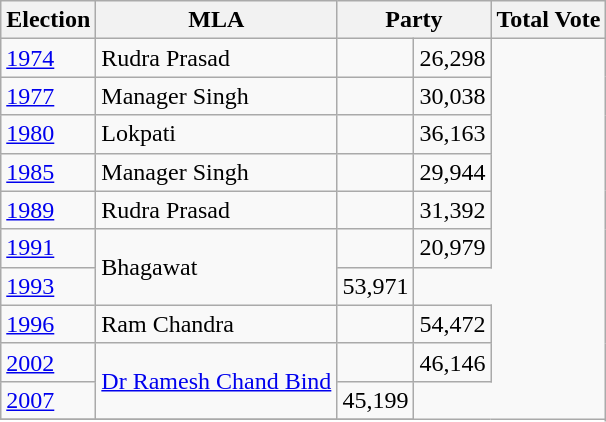<table class="wikitable sortable">
<tr>
<th>Election</th>
<th>MLA</th>
<th colspan="2">Party</th>
<th>Total Vote</th>
</tr>
<tr>
<td><a href='#'>1974</a></td>
<td>Rudra Prasad</td>
<td></td>
<td>26,298</td>
</tr>
<tr>
<td><a href='#'>1977</a></td>
<td>Manager Singh</td>
<td></td>
<td>30,038</td>
</tr>
<tr>
<td><a href='#'>1980</a></td>
<td>Lokpati</td>
<td></td>
<td>36,163</td>
</tr>
<tr>
<td><a href='#'>1985</a></td>
<td>Manager Singh</td>
<td></td>
<td>29,944</td>
</tr>
<tr>
<td><a href='#'>1989</a></td>
<td>Rudra Prasad</td>
<td></td>
<td>31,392</td>
</tr>
<tr>
<td><a href='#'>1991</a></td>
<td rowspan=2>Bhagawat</td>
<td></td>
<td>20,979</td>
</tr>
<tr>
<td><a href='#'>1993</a></td>
<td>53,971</td>
</tr>
<tr>
<td><a href='#'>1996</a></td>
<td>Ram Chandra</td>
<td></td>
<td>54,472</td>
</tr>
<tr>
<td><a href='#'>2002</a></td>
<td rowspan=2><a href='#'>Dr Ramesh Chand Bind</a></td>
<td></td>
<td>46,146</td>
</tr>
<tr>
<td><a href='#'>2007</a></td>
<td>45,199</td>
</tr>
<tr>
</tr>
</table>
